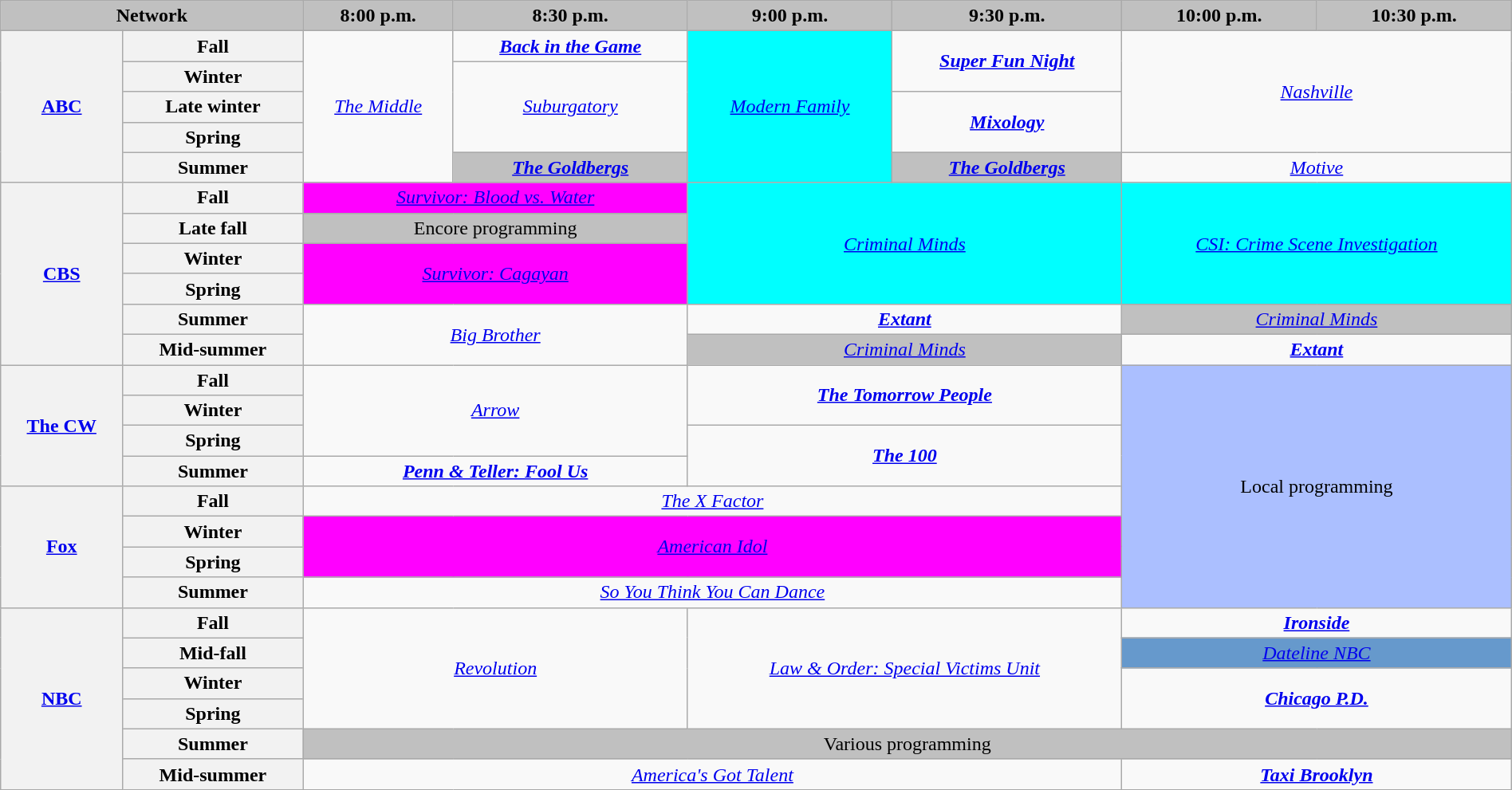<table class="wikitable" style="width:100%;margin-right:0;text-align:center">
<tr>
<th colspan="2" style="background-color:#C0C0C0;text-align:center">Network</th>
<th style="background-color:#C0C0C0;text-align:center">8:00 p.m.</th>
<th style="background-color:#C0C0C0;text-align:center">8:30 p.m.</th>
<th style="background-color:#C0C0C0;text-align:center">9:00 p.m.</th>
<th style="background-color:#C0C0C0;text-align:center">9:30 p.m.</th>
<th style="background-color:#C0C0C0;text-align:center">10:00 p.m.</th>
<th style="background-color:#C0C0C0;text-align:center">10:30 p.m.</th>
</tr>
<tr>
<th rowspan="5"><a href='#'>ABC</a></th>
<th>Fall</th>
<td rowspan="5"><em><a href='#'>The Middle</a></em></td>
<td><strong><em><a href='#'>Back in the Game</a></em></strong></td>
<td style="background:#00FFFF;" rowspan="5"><em><a href='#'>Modern Family</a></em> </td>
<td rowspan="2"><strong><em><a href='#'>Super Fun Night</a></em></strong></td>
<td colspan="2" rowspan="4"><em><a href='#'>Nashville</a></em></td>
</tr>
<tr>
<th>Winter</th>
<td rowspan="3"><em><a href='#'>Suburgatory</a></em></td>
</tr>
<tr>
<th>Late winter</th>
<td rowspan="2"><strong><em><a href='#'>Mixology</a></em></strong></td>
</tr>
<tr>
<th>Spring</th>
</tr>
<tr>
<th>Summer</th>
<td style="background:#C0C0C0;"><strong><em><a href='#'>The Goldbergs</a></em></strong> </td>
<td style="background:#C0C0C0;"><strong><em><a href='#'>The Goldbergs</a></em></strong> </td>
<td colspan="2"><em><a href='#'>Motive</a></em></td>
</tr>
<tr>
<th rowspan="6"><a href='#'>CBS</a></th>
<th>Fall</th>
<td style="background:#FF00FF;" colspan="2"><em><a href='#'>Survivor: Blood vs. Water</a></em> </td>
<td style="background:#00FFFF;" colspan="2" rowspan="4"><em><a href='#'>Criminal Minds</a></em> </td>
<td style="background:#00FFFF;" colspan="2" rowspan="4"><em><a href='#'>CSI: Crime Scene Investigation</a></em> </td>
</tr>
<tr>
<th>Late fall</th>
<td style="background:#C0C0C0;" colspan="2">Encore programming</td>
</tr>
<tr>
<th>Winter</th>
<td style="background:#FF00FF;" colspan="2" rowspan="2"><em><a href='#'>Survivor: Cagayan</a></em> </td>
</tr>
<tr>
<th>Spring</th>
</tr>
<tr>
<th>Summer</th>
<td rowspan="2" colspan="2"><em><a href='#'>Big Brother</a></em></td>
<td colspan="2"><strong><em><a href='#'>Extant</a></em></strong></td>
<td colspan="2" style="background:#C0C0C0;"><em><a href='#'>Criminal Minds</a></em> </td>
</tr>
<tr>
<th>Mid-summer</th>
<td colspan="2" style="background:#C0C0C0;"><em><a href='#'>Criminal Minds</a></em> </td>
<td colspan="2"><strong><em><a href='#'>Extant</a></em></strong></td>
</tr>
<tr>
<th rowspan="4"><a href='#'>The CW</a></th>
<th>Fall</th>
<td rowspan="3" colspan="2"><em><a href='#'>Arrow</a></em></td>
<td rowspan="2" colspan="2"><strong><em><a href='#'>The Tomorrow People</a></em></strong></td>
<td style="background:#abbfff;" colspan="2" rowspan="8">Local programming</td>
</tr>
<tr>
<th>Winter</th>
</tr>
<tr>
<th>Spring</th>
<td colspan="2" rowspan="2"><strong><em><a href='#'>The 100</a></em></strong></td>
</tr>
<tr>
<th>Summer</th>
<td colspan="2"><strong><em><a href='#'>Penn & Teller: Fool Us</a></em></strong></td>
</tr>
<tr>
<th rowspan="4"><a href='#'>Fox</a></th>
<th>Fall</th>
<td colspan="4"><em><a href='#'>The X Factor</a></em></td>
</tr>
<tr>
<th>Winter</th>
<td style="background:#FF00FF;" colspan="4" rowspan="2"><em><a href='#'>American Idol</a></em> </td>
</tr>
<tr>
<th>Spring</th>
</tr>
<tr>
<th>Summer</th>
<td colspan="4"><em><a href='#'>So You Think You Can Dance</a></em></td>
</tr>
<tr>
<th rowspan="6"><a href='#'>NBC</a></th>
<th>Fall</th>
<td colspan="2" rowspan="4"><em><a href='#'>Revolution</a></em></td>
<td colspan="2" rowspan="4"><em><a href='#'>Law & Order: Special Victims Unit</a></em></td>
<td colspan="2"><strong><em><a href='#'>Ironside</a></em></strong></td>
</tr>
<tr>
<th>Mid-fall</th>
<td style="background:#6699CC;" colspan="2"><em><a href='#'>Dateline NBC</a></em></td>
</tr>
<tr>
<th>Winter</th>
<td colspan="2" rowspan="2"><strong><em><a href='#'>Chicago P.D.</a></em></strong></td>
</tr>
<tr>
<th>Spring</th>
</tr>
<tr>
<th>Summer</th>
<td style="background:#C0C0C0;" colspan="6">Various programming</td>
</tr>
<tr>
<th>Mid-summer</th>
<td colspan="4"><em><a href='#'>America's Got Talent</a></em></td>
<td colspan="2"><strong><em><a href='#'>Taxi Brooklyn</a></em></strong></td>
</tr>
</table>
